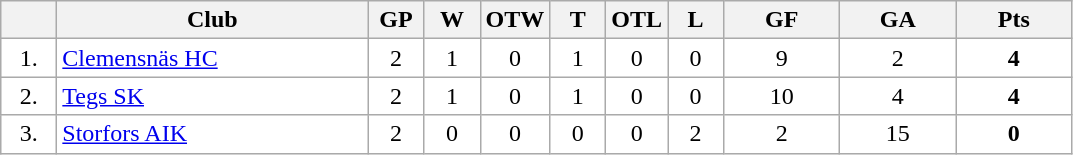<table class="wikitable">
<tr>
<th width="30"></th>
<th width="200">Club</th>
<th width="30">GP</th>
<th width="30">W</th>
<th width="30">OTW</th>
<th width="30">T</th>
<th width="30">OTL</th>
<th width="30">L</th>
<th width="70">GF</th>
<th width="70">GA</th>
<th width="70">Pts</th>
</tr>
<tr bgcolor="#FFFFFF" align="center">
<td>1.</td>
<td align="left"><a href='#'>Clemensnäs HC</a></td>
<td>2</td>
<td>1</td>
<td>0</td>
<td>1</td>
<td>0</td>
<td>0</td>
<td>9</td>
<td>2</td>
<td><strong>4</strong></td>
</tr>
<tr bgcolor="#FFFFFF" align="center">
<td>2.</td>
<td align="left"><a href='#'>Tegs SK</a></td>
<td>2</td>
<td>1</td>
<td>0</td>
<td>1</td>
<td>0</td>
<td>0</td>
<td>10</td>
<td>4</td>
<td><strong>4</strong></td>
</tr>
<tr bgcolor="#FFFFFF" align="center">
<td>3.</td>
<td align="left"><a href='#'>Storfors AIK</a></td>
<td>2</td>
<td>0</td>
<td>0</td>
<td>0</td>
<td>0</td>
<td>2</td>
<td>2</td>
<td>15</td>
<td><strong>0</strong></td>
</tr>
</table>
